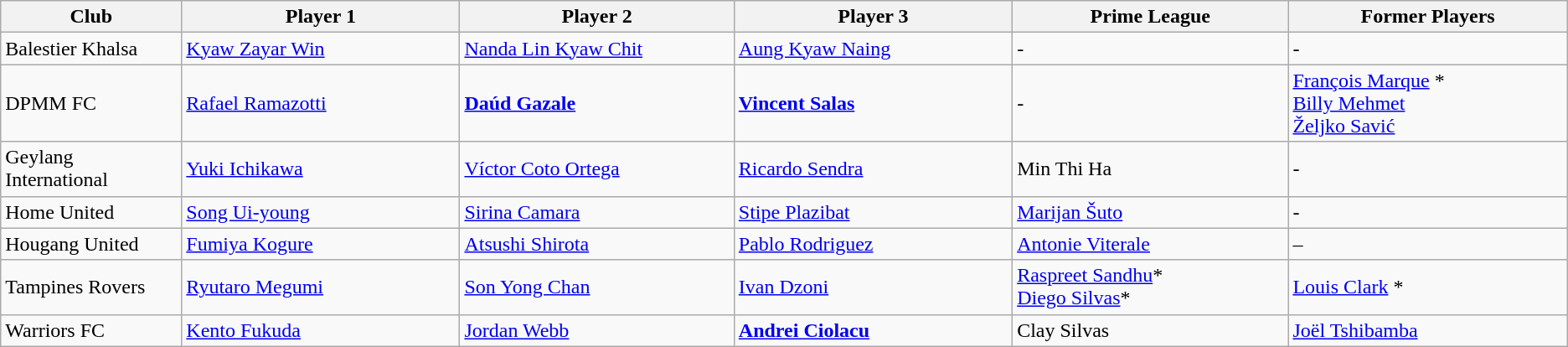<table class="sortable wikitable" border="1">
<tr>
<th style="width:150px;">Club</th>
<th style="width:250px;">Player 1</th>
<th style="width:250px;">Player 2</th>
<th style="width:250px;">Player 3</th>
<th style="width:250px;">Prime League</th>
<th style="width:250px;">Former Players</th>
</tr>
<tr>
<td>Balestier Khalsa</td>
<td> <a href='#'>Kyaw Zayar Win</a></td>
<td> <a href='#'>Nanda Lin Kyaw Chit</a></td>
<td> <a href='#'>Aung Kyaw Naing</a></td>
<td> -</td>
<td> -</td>
</tr>
<tr>
<td> DPMM FC</td>
<td> <a href='#'>Rafael Ramazotti</a></td>
<td> <strong><a href='#'>Daúd Gazale</a></strong></td>
<td> <strong><a href='#'>Vincent Salas</a></strong></td>
<td> -</td>
<td> <a href='#'>François Marque</a> *<br> <a href='#'>Billy Mehmet</a><br> <a href='#'>Željko Savić</a></td>
</tr>
<tr>
<td>Geylang International</td>
<td> <a href='#'>Yuki Ichikawa</a></td>
<td> <a href='#'>Víctor Coto Ortega</a></td>
<td> <a href='#'>Ricardo Sendra</a></td>
<td> Min Thi Ha</td>
<td> -</td>
</tr>
<tr>
<td>Home United</td>
<td> <a href='#'>Song Ui-young</a></td>
<td> <a href='#'>Sirina Camara</a></td>
<td> <a href='#'>Stipe Plazibat</a></td>
<td> <a href='#'>Marijan Šuto</a></td>
<td> -</td>
</tr>
<tr>
<td>Hougang United</td>
<td> <a href='#'>Fumiya Kogure</a></td>
<td> <a href='#'>Atsushi Shirota</a></td>
<td> <a href='#'>Pablo Rodriguez</a></td>
<td> <a href='#'>Antonie Viterale</a></td>
<td>–</td>
</tr>
<tr>
<td>Tampines Rovers</td>
<td> <a href='#'>Ryutaro Megumi</a></td>
<td> <a href='#'>Son Yong Chan</a></td>
<td> <a href='#'>Ivan Dzoni</a></td>
<td> <a href='#'>Raspreet Sandhu</a>*<br> <a href='#'>Diego Silvas</a>*</td>
<td> <a href='#'>Louis Clark</a> *</td>
</tr>
<tr>
<td>Warriors FC</td>
<td> <a href='#'>Kento Fukuda</a></td>
<td> <a href='#'>Jordan Webb</a></td>
<td> <strong><a href='#'>Andrei Ciolacu</a></strong></td>
<td> Clay Silvas</td>
<td> <a href='#'>Joël Tshibamba</a></td>
</tr>
</table>
